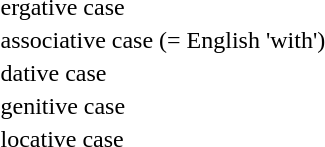<table>
<tr>
<td></td>
<td>ergative case</td>
</tr>
<tr>
<td></td>
<td>associative case (= English 'with')</td>
</tr>
<tr>
<td></td>
<td>dative case</td>
</tr>
<tr>
<td></td>
<td>genitive case</td>
</tr>
<tr>
<td></td>
<td>locative case</td>
</tr>
</table>
